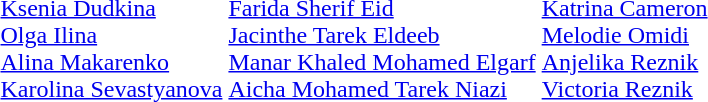<table>
<tr>
<td><br><a href='#'>Ksenia Dudkina</a><br><a href='#'>Olga Ilina</a><br><a href='#'>Alina Makarenko</a><br><a href='#'>Karolina Sevastyanova</a></td>
<td><br><a href='#'>Farida Sherif Eid</a><br><a href='#'>Jacinthe Tarek Eldeeb</a><br><a href='#'>Manar Khaled Mohamed Elgarf</a><br><a href='#'>Aicha Mohamed Tarek Niazi</a></td>
<td><br><a href='#'>Katrina Cameron</a><br><a href='#'>Melodie Omidi</a><br><a href='#'>Anjelika Reznik</a><br><a href='#'>Victoria Reznik</a></td>
</tr>
</table>
